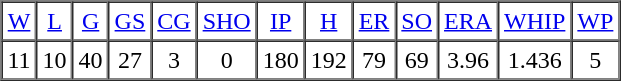<table cellpadding=3 cellspacing=0 border=1 width=400>
<tr align=center>
<td><a href='#'>W</a></td>
<td><a href='#'>L</a></td>
<td><a href='#'>G</a></td>
<td><a href='#'>GS</a></td>
<td><a href='#'>CG</a></td>
<td><a href='#'>SHO</a></td>
<td><a href='#'>IP</a></td>
<td><a href='#'>H</a></td>
<td><a href='#'>ER</a></td>
<td><a href='#'>SO</a></td>
<td><a href='#'>ERA</a></td>
<td><a href='#'>WHIP</a></td>
<td><a href='#'>WP</a></td>
</tr>
<tr align=center>
<td>11</td>
<td>10</td>
<td>40</td>
<td>27</td>
<td>3</td>
<td>0</td>
<td>180</td>
<td>192</td>
<td>79</td>
<td>69</td>
<td>3.96</td>
<td>1.436</td>
<td>5</td>
</tr>
</table>
